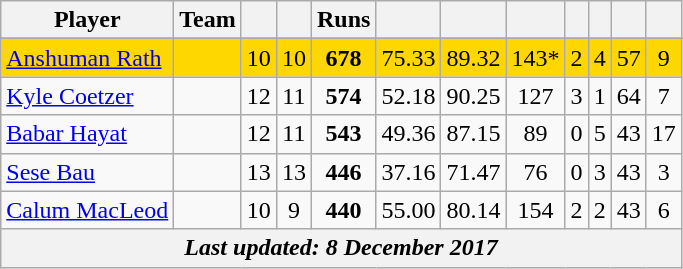<table class="wikitable sortable" style="text-align:center">
<tr>
<th class="unsortable">Player</th>
<th>Team</th>
<th></th>
<th></th>
<th>Runs</th>
<th></th>
<th></th>
<th></th>
<th></th>
<th></th>
<th></th>
<th></th>
</tr>
<tr>
</tr>
<tr style="background:gold">
<td style="text-align:left"><a href='#'>Anshuman Rath</a></td>
<td style="text-align:left"></td>
<td>10</td>
<td>10</td>
<td><strong>678</strong></td>
<td>75.33</td>
<td>89.32</td>
<td>143*</td>
<td>2</td>
<td>4</td>
<td>57</td>
<td>9</td>
</tr>
<tr>
<td style="text-align:left"><a href='#'>Kyle Coetzer</a></td>
<td style="text-align:left"></td>
<td>12</td>
<td>11</td>
<td><strong>574</strong></td>
<td>52.18</td>
<td>90.25</td>
<td>127</td>
<td>3</td>
<td>1</td>
<td>64</td>
<td>7</td>
</tr>
<tr>
<td style="text-align:left"><a href='#'>Babar Hayat</a></td>
<td style="text-align:left"></td>
<td>12</td>
<td>11</td>
<td><strong>543</strong></td>
<td>49.36</td>
<td>87.15</td>
<td>89</td>
<td>0</td>
<td>5</td>
<td>43</td>
<td>17</td>
</tr>
<tr>
<td style="text-align:left"><a href='#'>Sese Bau</a></td>
<td style="text-align:left"></td>
<td>13</td>
<td>13</td>
<td><strong>446</strong></td>
<td>37.16</td>
<td>71.47</td>
<td>76</td>
<td>0</td>
<td>3</td>
<td>43</td>
<td>3</td>
</tr>
<tr>
<td style="text-align:left"><a href='#'>Calum MacLeod</a></td>
<td style="text-align:left"></td>
<td>10</td>
<td>9</td>
<td><strong>440</strong></td>
<td>55.00</td>
<td>80.14</td>
<td>154</td>
<td>2</td>
<td>2</td>
<td>43</td>
<td>6</td>
</tr>
<tr>
<th colspan=12><em>Last updated: 8 December 2017</em></th>
</tr>
</table>
